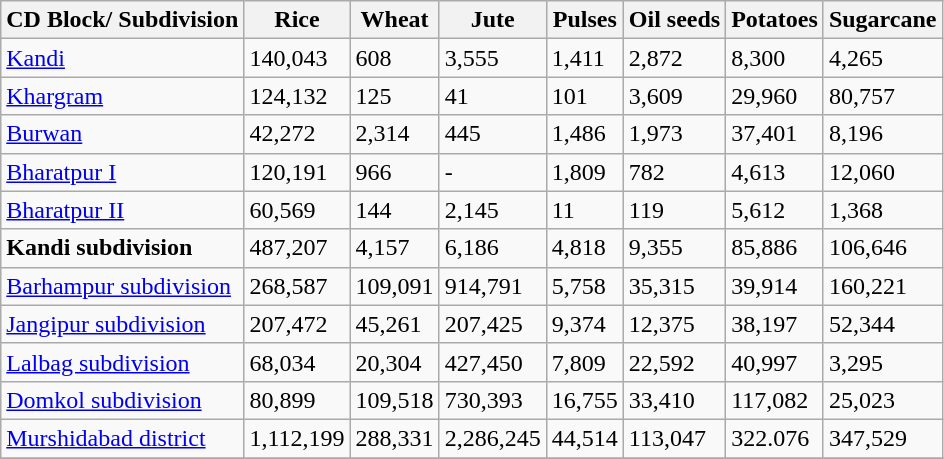<table class="wikitable sortable">
<tr>
<th>CD Block/ Subdivision</th>
<th>Rice</th>
<th>Wheat</th>
<th>Jute</th>
<th>Pulses</th>
<th>Oil seeds</th>
<th>Potatoes</th>
<th>Sugarcane</th>
</tr>
<tr>
<td><a href='#'>Kandi</a></td>
<td>140,043</td>
<td>608</td>
<td>3,555</td>
<td>1,411</td>
<td>2,872</td>
<td>8,300</td>
<td>4,265</td>
</tr>
<tr>
<td><a href='#'>Khargram</a></td>
<td>124,132</td>
<td>125</td>
<td>41</td>
<td>101</td>
<td>3,609</td>
<td>29,960</td>
<td>80,757</td>
</tr>
<tr>
<td><a href='#'>Burwan</a></td>
<td>42,272</td>
<td>2,314</td>
<td>445</td>
<td>1,486</td>
<td>1,973</td>
<td>37,401</td>
<td>8,196</td>
</tr>
<tr>
<td><a href='#'>Bharatpur I</a></td>
<td>120,191</td>
<td>966</td>
<td>-</td>
<td>1,809</td>
<td>782</td>
<td>4,613</td>
<td>12,060</td>
</tr>
<tr>
<td><a href='#'>Bharatpur II</a></td>
<td>60,569</td>
<td>144</td>
<td>2,145</td>
<td>11</td>
<td>119</td>
<td>5,612</td>
<td>1,368</td>
</tr>
<tr>
<td><strong>Kandi subdivision</strong></td>
<td>487,207</td>
<td>4,157</td>
<td>6,186</td>
<td>4,818</td>
<td>9,355</td>
<td>85,886</td>
<td>106,646</td>
</tr>
<tr>
<td><a href='#'>Barhampur subdivision</a></td>
<td>268,587</td>
<td>109,091</td>
<td>914,791</td>
<td>5,758</td>
<td>35,315</td>
<td>39,914</td>
<td>160,221</td>
</tr>
<tr>
<td><a href='#'>Jangipur subdivision</a></td>
<td>207,472</td>
<td>45,261</td>
<td>207,425</td>
<td>9,374</td>
<td>12,375</td>
<td>38,197</td>
<td>52,344</td>
</tr>
<tr>
<td><a href='#'>Lalbag subdivision</a></td>
<td>68,034</td>
<td>20,304</td>
<td>427,450</td>
<td>7,809</td>
<td>22,592</td>
<td>40,997</td>
<td>3,295</td>
</tr>
<tr>
<td><a href='#'>Domkol subdivision</a></td>
<td>80,899</td>
<td>109,518</td>
<td>730,393</td>
<td>16,755</td>
<td>33,410</td>
<td>117,082</td>
<td>25,023</td>
</tr>
<tr>
<td><a href='#'>Murshidabad district</a></td>
<td>1,112,199</td>
<td>288,331</td>
<td>2,286,245</td>
<td>44,514</td>
<td>113,047</td>
<td>322.076</td>
<td>347,529</td>
</tr>
<tr>
</tr>
</table>
